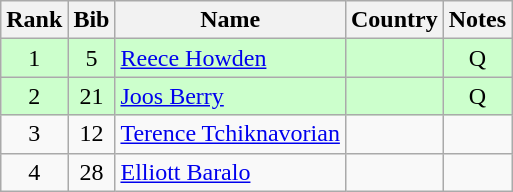<table class="wikitable" style="text-align:center;">
<tr>
<th>Rank</th>
<th>Bib</th>
<th>Name</th>
<th>Country</th>
<th>Notes</th>
</tr>
<tr bgcolor=ccffcc>
<td>1</td>
<td>5</td>
<td align=left><a href='#'>Reece Howden</a></td>
<td align=left></td>
<td>Q</td>
</tr>
<tr bgcolor=ccffcc>
<td>2</td>
<td>21</td>
<td align=left><a href='#'>Joos Berry</a></td>
<td align=left></td>
<td>Q</td>
</tr>
<tr>
<td>3</td>
<td>12</td>
<td align=left><a href='#'>Terence Tchiknavorian</a></td>
<td align=left></td>
<td></td>
</tr>
<tr>
<td>4</td>
<td>28</td>
<td align=left><a href='#'>Elliott Baralo</a></td>
<td align=left></td>
<td></td>
</tr>
</table>
